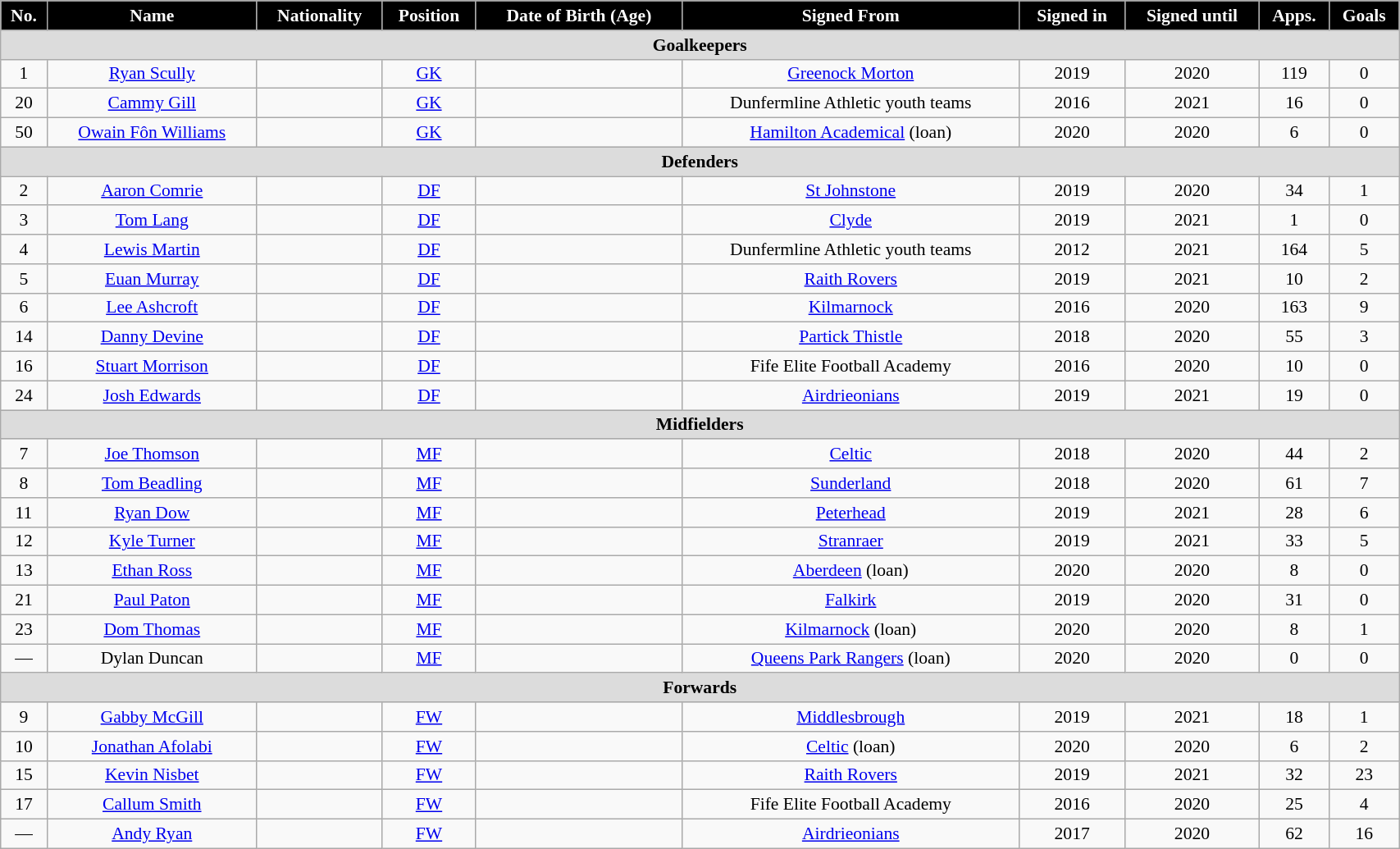<table class="wikitable"  style="text-align:center; font-size:90%; width:90%;">
<tr>
<th style="background:#000000; color:white; text-align:center;">No.</th>
<th style="background:#000000; color:white; text-align:center;">Name</th>
<th style="background:#000000; color:white; text-align:center;">Nationality</th>
<th style="background:#000000; color:white; text-align:center;">Position</th>
<th style="background:#000000; color:white; text-align:center;">Date of Birth (Age)</th>
<th style="background:#000000; color:white; text-align:center;">Signed From</th>
<th style="background:#000000; color:white; text-align:center;">Signed in</th>
<th style="background:#000000; color:white; text-align:center;">Signed until</th>
<th style="background:#000000; color:white; text-align:center;">Apps.</th>
<th style="background:#000000; color:white; text-align:center;">Goals</th>
</tr>
<tr>
<th colspan="10" style="background:#dcdcdc; text-align:center;">Goalkeepers</th>
</tr>
<tr>
<td>1</td>
<td><a href='#'>Ryan Scully</a></td>
<td></td>
<td><a href='#'>GK</a></td>
<td></td>
<td><a href='#'>Greenock Morton</a></td>
<td>2019</td>
<td>2020</td>
<td>119</td>
<td>0</td>
</tr>
<tr>
<td>20</td>
<td><a href='#'>Cammy Gill</a></td>
<td></td>
<td><a href='#'>GK</a></td>
<td></td>
<td>Dunfermline Athletic youth teams</td>
<td>2016</td>
<td>2021</td>
<td>16</td>
<td>0</td>
</tr>
<tr>
<td>50</td>
<td><a href='#'>Owain Fôn Williams</a></td>
<td></td>
<td><a href='#'>GK</a></td>
<td></td>
<td><a href='#'>Hamilton Academical</a> (loan)</td>
<td>2020</td>
<td>2020</td>
<td>6</td>
<td>0</td>
</tr>
<tr>
<th colspan="10" style="background:#dcdcdc; text-align:center;">Defenders</th>
</tr>
<tr>
<td>2</td>
<td><a href='#'>Aaron Comrie</a></td>
<td></td>
<td><a href='#'>DF</a></td>
<td></td>
<td><a href='#'>St Johnstone</a></td>
<td>2019</td>
<td>2020</td>
<td>34</td>
<td>1</td>
</tr>
<tr>
<td>3</td>
<td><a href='#'>Tom Lang</a></td>
<td></td>
<td><a href='#'>DF</a></td>
<td></td>
<td><a href='#'>Clyde</a></td>
<td>2019</td>
<td>2021</td>
<td>1</td>
<td>0</td>
</tr>
<tr>
<td>4</td>
<td><a href='#'>Lewis Martin</a></td>
<td></td>
<td><a href='#'>DF</a></td>
<td></td>
<td>Dunfermline Athletic youth teams</td>
<td>2012</td>
<td>2021</td>
<td>164</td>
<td>5</td>
</tr>
<tr>
<td>5</td>
<td><a href='#'>Euan Murray</a></td>
<td></td>
<td><a href='#'>DF</a></td>
<td></td>
<td><a href='#'>Raith Rovers</a></td>
<td>2019</td>
<td>2021</td>
<td>10</td>
<td>2</td>
</tr>
<tr>
<td>6</td>
<td><a href='#'>Lee Ashcroft</a></td>
<td></td>
<td><a href='#'>DF</a></td>
<td></td>
<td><a href='#'>Kilmarnock</a></td>
<td>2016</td>
<td>2020</td>
<td>163</td>
<td>9</td>
</tr>
<tr>
<td>14</td>
<td><a href='#'>Danny Devine</a></td>
<td></td>
<td><a href='#'>DF</a></td>
<td></td>
<td><a href='#'>Partick Thistle</a></td>
<td>2018</td>
<td>2020</td>
<td>55</td>
<td>3</td>
</tr>
<tr>
<td>16</td>
<td><a href='#'>Stuart Morrison</a></td>
<td></td>
<td><a href='#'>DF</a></td>
<td></td>
<td>Fife Elite Football Academy</td>
<td>2016</td>
<td>2020</td>
<td>10</td>
<td>0</td>
</tr>
<tr>
<td>24</td>
<td><a href='#'>Josh Edwards</a></td>
<td></td>
<td><a href='#'>DF</a></td>
<td></td>
<td><a href='#'>Airdrieonians</a></td>
<td>2019</td>
<td>2021</td>
<td>19</td>
<td>0</td>
</tr>
<tr>
<th colspan="10" style="background:#dcdcdc; text-align:center;">Midfielders</th>
</tr>
<tr>
<td>7</td>
<td><a href='#'>Joe Thomson</a></td>
<td></td>
<td><a href='#'>MF</a></td>
<td></td>
<td><a href='#'>Celtic</a></td>
<td>2018</td>
<td>2020</td>
<td>44</td>
<td>2</td>
</tr>
<tr>
<td>8</td>
<td><a href='#'>Tom Beadling</a></td>
<td></td>
<td><a href='#'>MF</a></td>
<td></td>
<td> <a href='#'>Sunderland</a></td>
<td>2018</td>
<td>2020</td>
<td>61</td>
<td>7</td>
</tr>
<tr>
<td>11</td>
<td><a href='#'>Ryan Dow</a></td>
<td></td>
<td><a href='#'>MF</a></td>
<td></td>
<td><a href='#'>Peterhead</a></td>
<td>2019</td>
<td>2021</td>
<td>28</td>
<td>6</td>
</tr>
<tr>
<td>12</td>
<td><a href='#'>Kyle Turner</a></td>
<td></td>
<td><a href='#'>MF</a></td>
<td></td>
<td><a href='#'>Stranraer</a></td>
<td>2019</td>
<td>2021</td>
<td>33</td>
<td>5</td>
</tr>
<tr>
<td>13</td>
<td><a href='#'>Ethan Ross</a></td>
<td></td>
<td><a href='#'>MF</a></td>
<td></td>
<td><a href='#'>Aberdeen</a> (loan)</td>
<td>2020</td>
<td>2020</td>
<td>8</td>
<td>0</td>
</tr>
<tr>
<td>21</td>
<td><a href='#'>Paul Paton</a></td>
<td></td>
<td><a href='#'>MF</a></td>
<td></td>
<td><a href='#'>Falkirk</a></td>
<td>2019</td>
<td>2020</td>
<td>31</td>
<td>0</td>
</tr>
<tr>
<td>23</td>
<td><a href='#'>Dom Thomas</a></td>
<td></td>
<td><a href='#'>MF</a></td>
<td></td>
<td><a href='#'>Kilmarnock</a> (loan)</td>
<td>2020</td>
<td>2020</td>
<td>8</td>
<td>1</td>
</tr>
<tr>
<td>—</td>
<td>Dylan Duncan</td>
<td></td>
<td><a href='#'>MF</a></td>
<td></td>
<td> <a href='#'>Queens Park Rangers</a> (loan)</td>
<td>2020</td>
<td>2020</td>
<td>0</td>
<td>0</td>
</tr>
<tr>
<th colspan="10" style="background:#dcdcdc; text-align:center;"><strong>Forwards</strong></th>
</tr>
<tr>
<td>9</td>
<td><a href='#'>Gabby McGill</a></td>
<td></td>
<td><a href='#'>FW</a></td>
<td></td>
<td> <a href='#'>Middlesbrough</a></td>
<td>2019</td>
<td>2021</td>
<td>18</td>
<td>1</td>
</tr>
<tr>
<td>10</td>
<td><a href='#'>Jonathan Afolabi</a></td>
<td></td>
<td><a href='#'>FW</a></td>
<td></td>
<td><a href='#'>Celtic</a> (loan)</td>
<td>2020</td>
<td>2020</td>
<td>6</td>
<td>2</td>
</tr>
<tr>
<td>15</td>
<td><a href='#'>Kevin Nisbet</a></td>
<td></td>
<td><a href='#'>FW</a></td>
<td></td>
<td><a href='#'>Raith Rovers</a></td>
<td>2019</td>
<td>2021</td>
<td>32</td>
<td>23</td>
</tr>
<tr>
<td>17</td>
<td><a href='#'>Callum Smith</a></td>
<td></td>
<td><a href='#'>FW</a></td>
<td></td>
<td>Fife Elite Football Academy</td>
<td>2016</td>
<td>2020</td>
<td>25</td>
<td>4</td>
</tr>
<tr>
<td>—</td>
<td><a href='#'>Andy Ryan</a></td>
<td></td>
<td><a href='#'>FW</a></td>
<td></td>
<td><a href='#'>Airdrieonians</a></td>
<td>2017</td>
<td>2020</td>
<td>62</td>
<td>16</td>
</tr>
</table>
